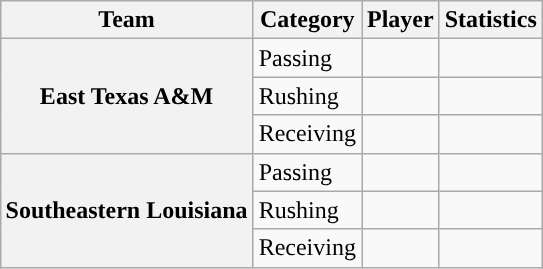<table class="wikitable" style="float:right">
<tr>
<th>Team</th>
<th>Category</th>
<th>Player</th>
<th>Statistics</th>
</tr>
<tr>
<th rowspan=3>East Texas A&M</th>
<td>Passing</td>
<td></td>
<td></td>
</tr>
<tr>
<td>Rushing</td>
<td></td>
<td></td>
</tr>
<tr>
<td>Receiving</td>
<td></td>
<td></td>
</tr>
<tr>
<th rowspan=3>Southeastern Louisiana</th>
<td>Passing</td>
<td></td>
<td></td>
</tr>
<tr>
<td>Rushing</td>
<td></td>
<td></td>
</tr>
<tr>
<td>Receiving</td>
<td></td>
<td></td>
</tr>
</table>
